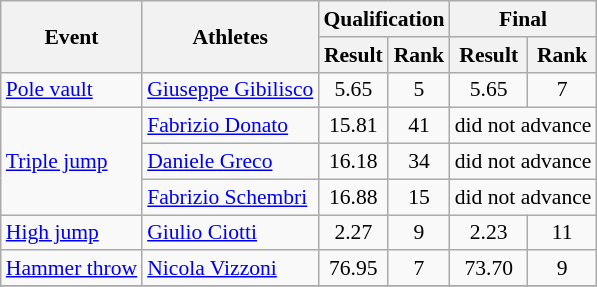<table class="wikitable" border="1" style="font-size:90%">
<tr>
<th rowspan="2">Event</th>
<th rowspan="2">Athletes</th>
<th colspan="2">Qualification</th>
<th colspan="2">Final</th>
</tr>
<tr>
<th>Result</th>
<th>Rank</th>
<th>Result</th>
<th>Rank</th>
</tr>
<tr>
<td><a href='#'>Pole vault</a></td>
<td><a href='#'>Giuseppe Gibilisco</a></td>
<td align=center>5.65</td>
<td align=center>5</td>
<td align=center>5.65</td>
<td align=center>7</td>
</tr>
<tr>
<td rowspan=3><a href='#'>Triple jump</a></td>
<td><a href='#'>Fabrizio Donato</a></td>
<td align=center>15.81</td>
<td align=center>41</td>
<td align=center colspan=2>did not advance</td>
</tr>
<tr>
<td><a href='#'>Daniele Greco</a></td>
<td align=center>16.18</td>
<td align=center>34</td>
<td align=center colspan=2>did not advance</td>
</tr>
<tr>
<td><a href='#'>Fabrizio Schembri</a></td>
<td align=center>16.88</td>
<td align=center>15</td>
<td align=center colspan=2>did not advance</td>
</tr>
<tr>
<td><a href='#'>High jump</a></td>
<td><a href='#'>Giulio Ciotti</a></td>
<td align=center>2.27</td>
<td align=center>9</td>
<td align=center>2.23</td>
<td align=center>11</td>
</tr>
<tr>
<td><a href='#'>Hammer throw</a></td>
<td><a href='#'>Nicola Vizzoni</a></td>
<td align=center>76.95</td>
<td align=center>7</td>
<td align=center>73.70</td>
<td align=center>9</td>
</tr>
<tr>
</tr>
</table>
